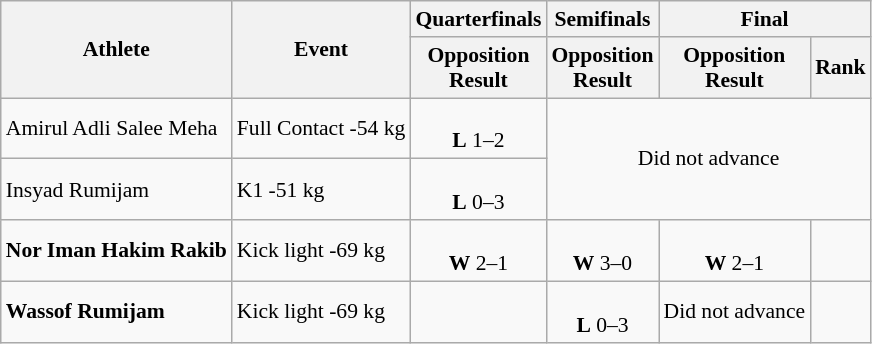<table class="wikitable" style="font-size:90%">
<tr>
<th rowspan="2">Athlete</th>
<th rowspan="2">Event</th>
<th>Quarterfinals</th>
<th>Semifinals</th>
<th colspan="2">Final</th>
</tr>
<tr>
<th>Opposition<br>Result</th>
<th>Opposition<br>Result</th>
<th>Opposition<br>Result</th>
<th>Rank</th>
</tr>
<tr align="center">
<td align="left">Amirul Adli Salee Meha</td>
<td align="left">Full Contact -54 kg</td>
<td><br><strong>L</strong> 1–2</td>
<td colspan=3 rowspan=2>Did not advance</td>
</tr>
<tr align="center">
<td align="left">Insyad Rumijam</td>
<td align="left">K1 -51 kg</td>
<td><br><strong>L</strong> 0–3</td>
</tr>
<tr align="center">
<td align="left"><strong>Nor Iman Hakim Rakib</strong></td>
<td align="left">Kick light -69 kg</td>
<td><br><strong>W</strong> 2–1</td>
<td><br><strong>W</strong> 3–0</td>
<td><br><strong>W</strong> 2–1</td>
<td></td>
</tr>
<tr align="center">
<td align="left"><strong>Wassof Rumijam</strong></td>
<td align="left">Kick light -69 kg</td>
<td></td>
<td><br><strong>L</strong> 0–3</td>
<td>Did not advance</td>
<td></td>
</tr>
</table>
